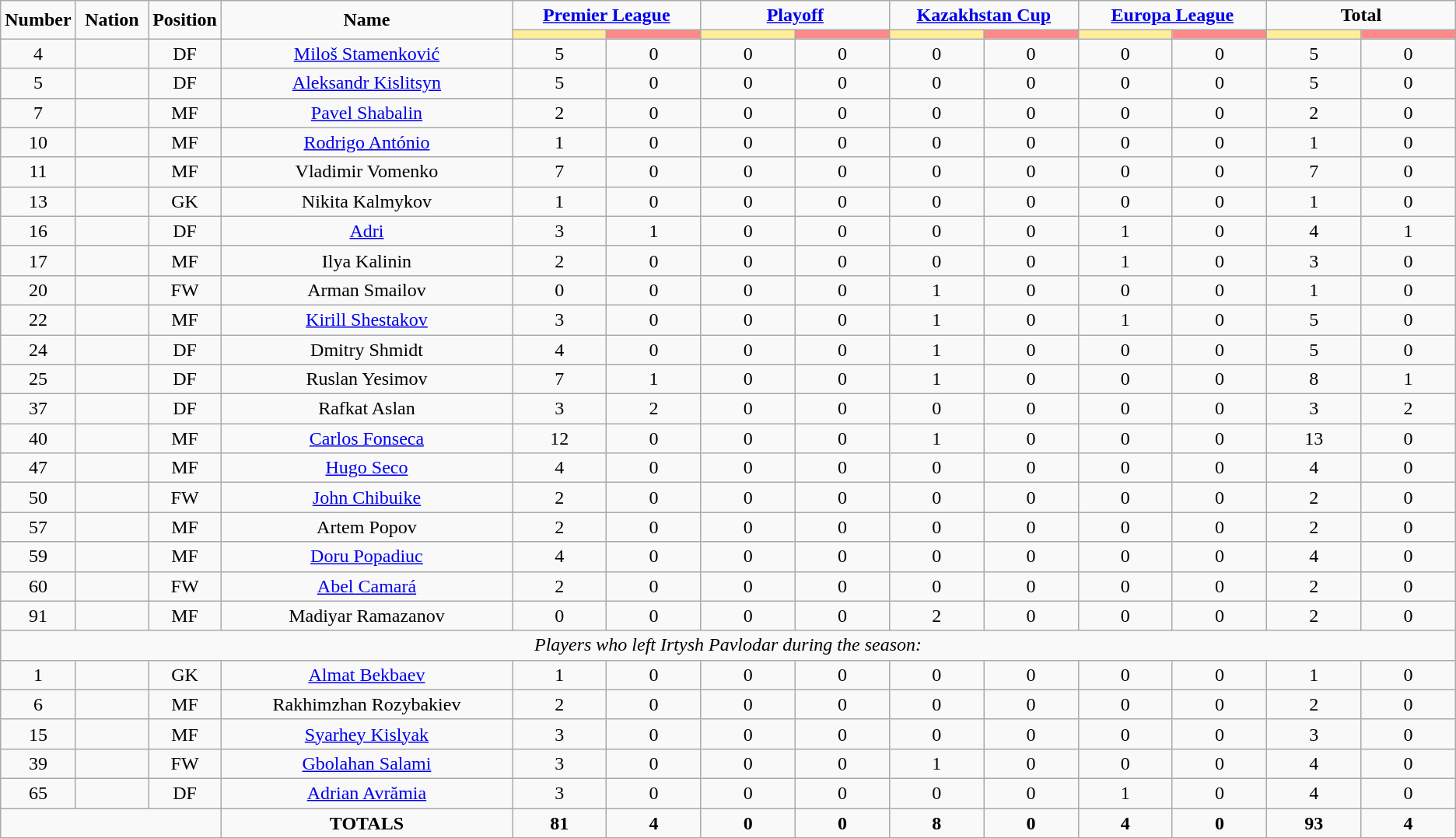<table class="wikitable" style="text-align:center;">
<tr>
<td rowspan="2"  style="width:5%; text-align:center;"><strong>Number</strong></td>
<td rowspan="2"  style="width:5%; text-align:center;"><strong>Nation</strong></td>
<td rowspan="2"  style="width:5%; text-align:center;"><strong>Position</strong></td>
<td rowspan="2"  style="width:20%; text-align:center;"><strong>Name</strong></td>
<td colspan="2" style="text-align:center;"><strong><a href='#'>Premier League</a></strong></td>
<td colspan="2" style="text-align:center;"><strong><a href='#'>Playoff</a></strong></td>
<td colspan="2" style="text-align:center;"><strong><a href='#'>Kazakhstan Cup</a></strong></td>
<td colspan="2" style="text-align:center;"><strong><a href='#'>Europa League</a></strong></td>
<td colspan="2" style="text-align:center;"><strong>Total</strong></td>
</tr>
<tr>
<th style="width:60px; background:#fe9;"></th>
<th style="width:60px; background:#ff8888;"></th>
<th style="width:60px; background:#fe9;"></th>
<th style="width:60px; background:#ff8888;"></th>
<th style="width:60px; background:#fe9;"></th>
<th style="width:60px; background:#ff8888;"></th>
<th style="width:60px; background:#fe9;"></th>
<th style="width:60px; background:#ff8888;"></th>
<th style="width:60px; background:#fe9;"></th>
<th style="width:60px; background:#ff8888;"></th>
</tr>
<tr>
<td>4</td>
<td></td>
<td>DF</td>
<td><a href='#'>Miloš Stamenković</a></td>
<td>5</td>
<td>0</td>
<td>0</td>
<td>0</td>
<td>0</td>
<td>0</td>
<td>0</td>
<td>0</td>
<td>5</td>
<td>0</td>
</tr>
<tr>
<td>5</td>
<td></td>
<td>DF</td>
<td><a href='#'>Aleksandr Kislitsyn</a></td>
<td>5</td>
<td>0</td>
<td>0</td>
<td>0</td>
<td>0</td>
<td>0</td>
<td>0</td>
<td>0</td>
<td>5</td>
<td>0</td>
</tr>
<tr>
<td>7</td>
<td></td>
<td>MF</td>
<td><a href='#'>Pavel Shabalin</a></td>
<td>2</td>
<td>0</td>
<td>0</td>
<td>0</td>
<td>0</td>
<td>0</td>
<td>0</td>
<td>0</td>
<td>2</td>
<td>0</td>
</tr>
<tr>
<td>10</td>
<td></td>
<td>MF</td>
<td><a href='#'>Rodrigo António</a></td>
<td>1</td>
<td>0</td>
<td>0</td>
<td>0</td>
<td>0</td>
<td>0</td>
<td>0</td>
<td>0</td>
<td>1</td>
<td>0</td>
</tr>
<tr>
<td>11</td>
<td></td>
<td>MF</td>
<td>Vladimir Vomenko</td>
<td>7</td>
<td>0</td>
<td>0</td>
<td>0</td>
<td>0</td>
<td>0</td>
<td>0</td>
<td>0</td>
<td>7</td>
<td>0</td>
</tr>
<tr>
<td>13</td>
<td></td>
<td>GK</td>
<td>Nikita Kalmykov</td>
<td>1</td>
<td>0</td>
<td>0</td>
<td>0</td>
<td>0</td>
<td>0</td>
<td>0</td>
<td>0</td>
<td>1</td>
<td>0</td>
</tr>
<tr>
<td>16</td>
<td></td>
<td>DF</td>
<td><a href='#'>Adri</a></td>
<td>3</td>
<td>1</td>
<td>0</td>
<td>0</td>
<td>0</td>
<td>0</td>
<td>1</td>
<td>0</td>
<td>4</td>
<td>1</td>
</tr>
<tr>
<td>17</td>
<td></td>
<td>MF</td>
<td>Ilya Kalinin</td>
<td>2</td>
<td>0</td>
<td>0</td>
<td>0</td>
<td>0</td>
<td>0</td>
<td>1</td>
<td>0</td>
<td>3</td>
<td>0</td>
</tr>
<tr>
<td>20</td>
<td></td>
<td>FW</td>
<td>Arman Smailov</td>
<td>0</td>
<td>0</td>
<td>0</td>
<td>0</td>
<td>1</td>
<td>0</td>
<td>0</td>
<td>0</td>
<td>1</td>
<td>0</td>
</tr>
<tr>
<td>22</td>
<td></td>
<td>MF</td>
<td><a href='#'>Kirill Shestakov</a></td>
<td>3</td>
<td>0</td>
<td>0</td>
<td>0</td>
<td>1</td>
<td>0</td>
<td>1</td>
<td>0</td>
<td>5</td>
<td>0</td>
</tr>
<tr>
<td>24</td>
<td></td>
<td>DF</td>
<td>Dmitry Shmidt</td>
<td>4</td>
<td>0</td>
<td>0</td>
<td>0</td>
<td>1</td>
<td>0</td>
<td>0</td>
<td>0</td>
<td>5</td>
<td>0</td>
</tr>
<tr>
<td>25</td>
<td></td>
<td>DF</td>
<td>Ruslan Yesimov</td>
<td>7</td>
<td>1</td>
<td>0</td>
<td>0</td>
<td>1</td>
<td>0</td>
<td>0</td>
<td>0</td>
<td>8</td>
<td>1</td>
</tr>
<tr>
<td>37</td>
<td></td>
<td>DF</td>
<td>Rafkat Aslan</td>
<td>3</td>
<td>2</td>
<td>0</td>
<td>0</td>
<td>0</td>
<td>0</td>
<td>0</td>
<td>0</td>
<td>3</td>
<td>2</td>
</tr>
<tr>
<td>40</td>
<td></td>
<td>MF</td>
<td><a href='#'>Carlos Fonseca</a></td>
<td>12</td>
<td>0</td>
<td>0</td>
<td>0</td>
<td>1</td>
<td>0</td>
<td>0</td>
<td>0</td>
<td>13</td>
<td>0</td>
</tr>
<tr>
<td>47</td>
<td></td>
<td>MF</td>
<td><a href='#'>Hugo Seco</a></td>
<td>4</td>
<td>0</td>
<td>0</td>
<td>0</td>
<td>0</td>
<td>0</td>
<td>0</td>
<td>0</td>
<td>4</td>
<td>0</td>
</tr>
<tr>
<td>50</td>
<td></td>
<td>FW</td>
<td><a href='#'>John Chibuike</a></td>
<td>2</td>
<td>0</td>
<td>0</td>
<td>0</td>
<td>0</td>
<td>0</td>
<td>0</td>
<td>0</td>
<td>2</td>
<td>0</td>
</tr>
<tr>
<td>57</td>
<td></td>
<td>MF</td>
<td>Artem Popov</td>
<td>2</td>
<td>0</td>
<td>0</td>
<td>0</td>
<td>0</td>
<td>0</td>
<td>0</td>
<td>0</td>
<td>2</td>
<td>0</td>
</tr>
<tr>
<td>59</td>
<td></td>
<td>MF</td>
<td><a href='#'>Doru Popadiuc</a></td>
<td>4</td>
<td>0</td>
<td>0</td>
<td>0</td>
<td>0</td>
<td>0</td>
<td>0</td>
<td>0</td>
<td>4</td>
<td>0</td>
</tr>
<tr>
<td>60</td>
<td></td>
<td>FW</td>
<td><a href='#'>Abel Camará</a></td>
<td>2</td>
<td>0</td>
<td>0</td>
<td>0</td>
<td>0</td>
<td>0</td>
<td>0</td>
<td>0</td>
<td>2</td>
<td>0</td>
</tr>
<tr>
<td>91</td>
<td></td>
<td>MF</td>
<td>Madiyar Ramazanov</td>
<td>0</td>
<td>0</td>
<td>0</td>
<td>0</td>
<td>2</td>
<td>0</td>
<td>0</td>
<td>0</td>
<td>2</td>
<td>0</td>
</tr>
<tr>
<td colspan="14"><em>Players who left Irtysh Pavlodar during the season:</em></td>
</tr>
<tr>
<td>1</td>
<td></td>
<td>GK</td>
<td><a href='#'>Almat Bekbaev</a></td>
<td>1</td>
<td>0</td>
<td>0</td>
<td>0</td>
<td>0</td>
<td>0</td>
<td>0</td>
<td>0</td>
<td>1</td>
<td>0</td>
</tr>
<tr>
<td>6</td>
<td></td>
<td>MF</td>
<td>Rakhimzhan Rozybakiev</td>
<td>2</td>
<td>0</td>
<td>0</td>
<td>0</td>
<td>0</td>
<td>0</td>
<td>0</td>
<td>0</td>
<td>2</td>
<td>0</td>
</tr>
<tr>
<td>15</td>
<td></td>
<td>MF</td>
<td><a href='#'>Syarhey Kislyak</a></td>
<td>3</td>
<td>0</td>
<td>0</td>
<td>0</td>
<td>0</td>
<td>0</td>
<td>0</td>
<td>0</td>
<td>3</td>
<td>0</td>
</tr>
<tr>
<td>39</td>
<td></td>
<td>FW</td>
<td><a href='#'>Gbolahan Salami</a></td>
<td>3</td>
<td>0</td>
<td>0</td>
<td>0</td>
<td>1</td>
<td>0</td>
<td>0</td>
<td>0</td>
<td>4</td>
<td>0</td>
</tr>
<tr>
<td>65</td>
<td></td>
<td>DF</td>
<td><a href='#'>Adrian Avrămia</a></td>
<td>3</td>
<td>0</td>
<td>0</td>
<td>0</td>
<td>0</td>
<td>0</td>
<td>1</td>
<td>0</td>
<td>4</td>
<td>0</td>
</tr>
<tr>
<td colspan="3"></td>
<td><strong>TOTALS</strong></td>
<td><strong>81</strong></td>
<td><strong>4</strong></td>
<td><strong>0</strong></td>
<td><strong>0</strong></td>
<td><strong>8</strong></td>
<td><strong>0</strong></td>
<td><strong>4</strong></td>
<td><strong>0</strong></td>
<td><strong>93</strong></td>
<td><strong>4</strong></td>
</tr>
</table>
